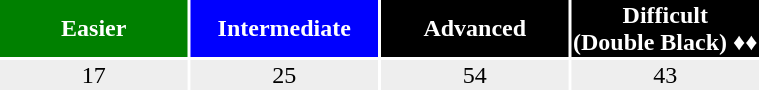<table ->
<tr>
<th style="width:25%; background:green; color:white;">Easier</th>
<th style="width:25%; background:blue; color:white;">Intermediate</th>
<th style="width:25%; background:black; color:white;">Advanced</th>
<th style="width:25%; background:black; color:white;">Difficult<br>(Double Black) ♦♦</th>
</tr>
<tr style="background:#eee; text-align:center;">
<td>17</td>
<td>25</td>
<td>54</td>
<td>43</td>
</tr>
</table>
